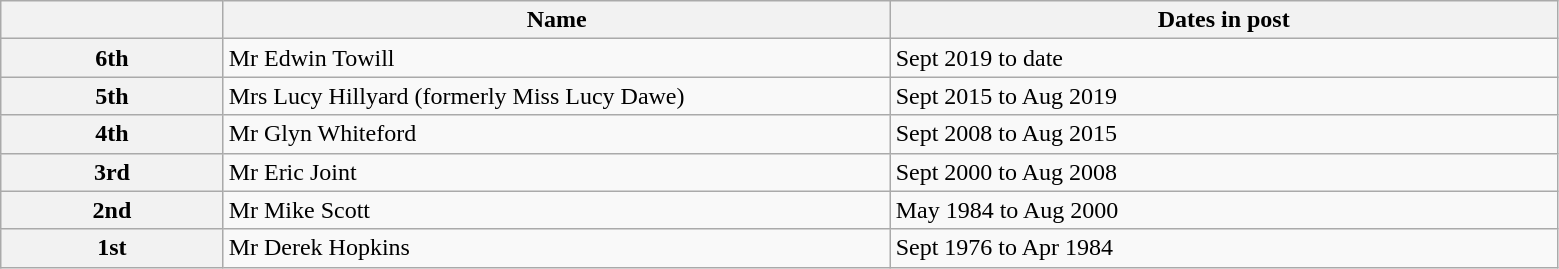<table class= wikitable>
<tr>
<th width="10%"></th>
<th width="30%">Name</th>
<th width="30%">Dates in post</th>
</tr>
<tr>
<th>6th</th>
<td>Mr Edwin Towill</td>
<td>Sept 2019 to date</td>
</tr>
<tr>
<th>5th</th>
<td>Mrs Lucy Hillyard (formerly Miss Lucy Dawe)</td>
<td>Sept 2015 to Aug 2019</td>
</tr>
<tr>
<th>4th</th>
<td>Mr Glyn Whiteford</td>
<td>Sept 2008 to Aug 2015</td>
</tr>
<tr>
<th>3rd</th>
<td>Mr Eric Joint</td>
<td>Sept 2000 to Aug 2008</td>
</tr>
<tr>
<th>2nd</th>
<td>Mr Mike Scott</td>
<td>May 1984 to Aug 2000</td>
</tr>
<tr>
<th>1st</th>
<td>Mr Derek Hopkins</td>
<td>Sept 1976 to Apr 1984</td>
</tr>
</table>
